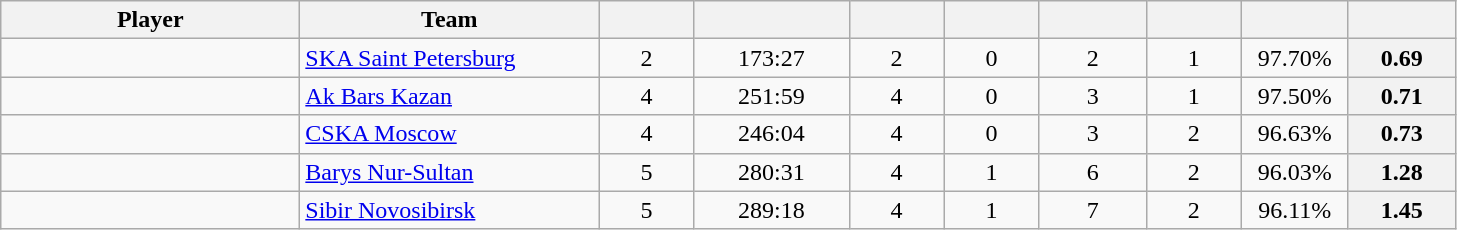<table class="wikitable sortable" style="text-align: center">
<tr>
<th style="width: 12em;">Player</th>
<th style="width: 12em;">Team</th>
<th style="width: 3.5em;"></th>
<th style="width: 6em;"></th>
<th style="width: 3.5em;"></th>
<th style="width: 3.5em;"></th>
<th style="width: 4em;"></th>
<th style="width: 3.5em;"></th>
<th style="width: 4em;"></th>
<th style="width: 4em;"></th>
</tr>
<tr>
<td style="text-align:left;"> </td>
<td style="text-align:left;"><a href='#'>SKA Saint Petersburg</a></td>
<td>2</td>
<td>173:27</td>
<td>2</td>
<td>0</td>
<td>2</td>
<td>1</td>
<td>97.70%</td>
<th>0.69</th>
</tr>
<tr>
<td style="text-align:left;"> </td>
<td style="text-align:left;"><a href='#'>Ak Bars Kazan</a></td>
<td>4</td>
<td>251:59</td>
<td>4</td>
<td>0</td>
<td>3</td>
<td>1</td>
<td>97.50%</td>
<th>0.71</th>
</tr>
<tr>
<td style="text-align:left;"> </td>
<td style="text-align:left;"><a href='#'>CSKA Moscow</a></td>
<td>4</td>
<td>246:04</td>
<td>4</td>
<td>0</td>
<td>3</td>
<td>2</td>
<td>96.63%</td>
<th>0.73</th>
</tr>
<tr>
<td style="text-align:left;"> </td>
<td style="text-align:left;"><a href='#'>Barys Nur-Sultan</a></td>
<td>5</td>
<td>280:31</td>
<td>4</td>
<td>1</td>
<td>6</td>
<td>2</td>
<td>96.03%</td>
<th>1.28</th>
</tr>
<tr>
<td style="text-align:left;"> </td>
<td style="text-align:left;"><a href='#'>Sibir Novosibirsk</a></td>
<td>5</td>
<td>289:18</td>
<td>4</td>
<td>1</td>
<td>7</td>
<td>2</td>
<td>96.11%</td>
<th>1.45</th>
</tr>
</table>
